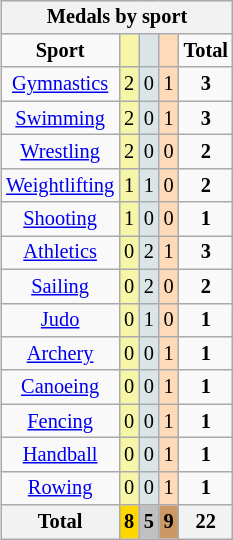<table class="wikitable" style="font-size:85%; float: right;">
<tr style="background:#efefef;">
<th colspan=5>Medals by sport</th>
</tr>
<tr align=center>
<td><strong>Sport</strong></td>
<td bgcolor=#f7f6a8></td>
<td bgcolor=#dce5e5></td>
<td bgcolor=#ffdab9></td>
<td><strong>Total</strong></td>
</tr>
<tr align=center>
<td><a href='#'>Gymnastics</a></td>
<td style="background:#F7F6A8;">2</td>
<td style="background:#DCE5E5;">0</td>
<td style="background:#FFDAB9;">1</td>
<td><strong>3</strong></td>
</tr>
<tr align=center>
<td><a href='#'>Swimming</a></td>
<td style="background:#F7F6A8;">2</td>
<td style="background:#DCE5E5;">0</td>
<td style="background:#FFDAB9;">1</td>
<td><strong>3</strong></td>
</tr>
<tr align=center>
<td><a href='#'>Wrestling</a></td>
<td style="background:#F7F6A8;">2</td>
<td style="background:#DCE5E5;">0</td>
<td style="background:#FFDAB9;">0</td>
<td><strong>2</strong></td>
</tr>
<tr align=center>
<td><a href='#'>Weightlifting</a></td>
<td style="background:#F7F6A8;">1</td>
<td style="background:#DCE5E5;">1</td>
<td style="background:#FFDAB9;">0</td>
<td><strong>2</strong></td>
</tr>
<tr align=center>
<td><a href='#'>Shooting</a></td>
<td style="background:#F7F6A8;">1</td>
<td style="background:#DCE5E5;">0</td>
<td style="background:#FFDAB9;">0</td>
<td><strong>1</strong></td>
</tr>
<tr align=center>
<td><a href='#'>Athletics</a></td>
<td style="background:#F7F6A8;">0</td>
<td style="background:#DCE5E5;">2</td>
<td style="background:#FFDAB9;">1</td>
<td><strong>3</strong></td>
</tr>
<tr align=center>
<td><a href='#'>Sailing</a></td>
<td style="background:#F7F6A8;">0</td>
<td style="background:#DCE5E5;">2</td>
<td style="background:#FFDAB9;">0</td>
<td><strong>2</strong></td>
</tr>
<tr align=center>
<td><a href='#'>Judo</a></td>
<td style="background:#F7F6A8;">0</td>
<td style="background:#DCE5E5;">1</td>
<td style="background:#FFDAB9;">0</td>
<td><strong>1</strong></td>
</tr>
<tr align=center>
<td><a href='#'>Archery</a></td>
<td style="background:#F7F6A8;">0</td>
<td style="background:#DCE5E5;">0</td>
<td style="background:#FFDAB9;">1</td>
<td><strong>1</strong></td>
</tr>
<tr align=center>
<td><a href='#'>Canoeing</a></td>
<td style="background:#F7F6A8;">0</td>
<td style="background:#DCE5E5;">0</td>
<td style="background:#FFDAB9;">1</td>
<td><strong>1</strong></td>
</tr>
<tr align=center>
<td><a href='#'>Fencing</a></td>
<td style="background:#F7F6A8;">0</td>
<td style="background:#DCE5E5;">0</td>
<td style="background:#FFDAB9;">1</td>
<td><strong>1</strong></td>
</tr>
<tr align=center>
<td><a href='#'>Handball</a></td>
<td style="background:#F7F6A8;">0</td>
<td style="background:#DCE5E5;">0</td>
<td style="background:#FFDAB9;">1</td>
<td><strong>1</strong></td>
</tr>
<tr align=center>
<td><a href='#'>Rowing</a></td>
<td style="background:#F7F6A8;">0</td>
<td style="background:#DCE5E5;">0</td>
<td style="background:#FFDAB9;">1</td>
<td><strong>1</strong></td>
</tr>
<tr align=center>
<th>Total</th>
<th style="background:gold;">8</th>
<th style="background:silver;">5</th>
<th style="background:#c96;">9</th>
<th>22</th>
</tr>
</table>
